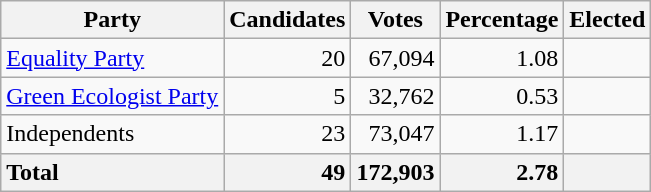<table class="wikitable" style="text-align: right">
<tr>
<th>Party</th>
<th>Candidates</th>
<th>Votes</th>
<th>Percentage</th>
<th>Elected</th>
</tr>
<tr>
<td align=left> <a href='#'>Equality Party</a></td>
<td>20</td>
<td>67,094</td>
<td>1.08</td>
<td></td>
</tr>
<tr>
<td align=left> <a href='#'>Green Ecologist Party</a></td>
<td>5</td>
<td>32,762</td>
<td>0.53</td>
<td></td>
</tr>
<tr>
<td align=left>Independents</td>
<td>23</td>
<td>73,047</td>
<td>1.17</td>
<td></td>
</tr>
<tr>
<th style="text-align: left">Total</th>
<th style="text-align: right">49</th>
<th style="text-align: right">172,903</th>
<th style="text-align: right">2.78</th>
<th style="text-align: right"></th>
</tr>
</table>
